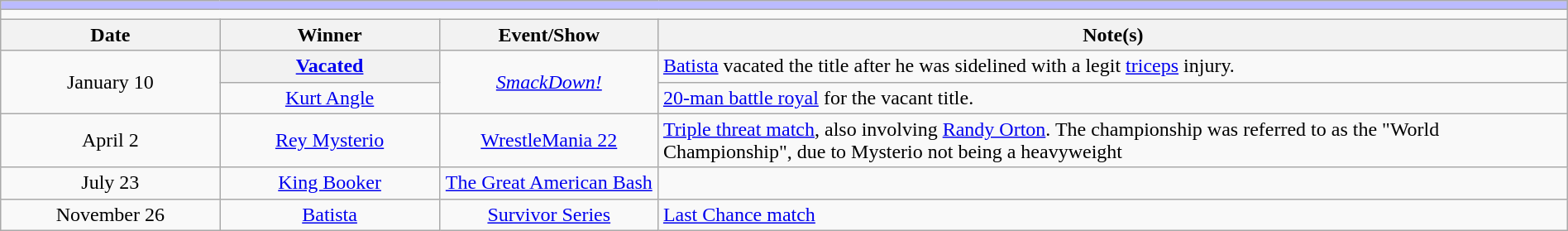<table class="wikitable" style="text-align:center; width:100%;">
<tr style="background:#BBF;">
<td colspan="5"></td>
</tr>
<tr>
<td colspan="5"><strong></strong></td>
</tr>
<tr>
<th width=14%>Date</th>
<th width=14%>Winner</th>
<th width=14%>Event/Show</th>
<th width=58%>Note(s)</th>
</tr>
<tr>
<td rowspan=2>January 10<br></td>
<th><a href='#'>Vacated</a></th>
<td rowspan=2><em><a href='#'>SmackDown!</a></em></td>
<td align=left><a href='#'>Batista</a> vacated the title after he was sidelined with a legit <a href='#'>triceps</a> injury.</td>
</tr>
<tr>
<td><a href='#'>Kurt Angle</a></td>
<td align=left><a href='#'>20-man battle royal</a> for the vacant title.</td>
</tr>
<tr>
<td>April 2</td>
<td><a href='#'>Rey Mysterio</a></td>
<td><a href='#'>WrestleMania 22</a></td>
<td align=left><a href='#'>Triple threat match</a>, also involving <a href='#'>Randy Orton</a>. The championship was referred to as the "World Championship", due to Mysterio not being a heavyweight</td>
</tr>
<tr>
<td>July 23</td>
<td><a href='#'>King Booker</a></td>
<td><a href='#'>The Great American Bash</a></td>
<td></td>
</tr>
<tr>
<td>November 26</td>
<td><a href='#'>Batista</a></td>
<td><a href='#'>Survivor Series</a></td>
<td align=left><a href='#'>Last Chance match</a></td>
</tr>
</table>
